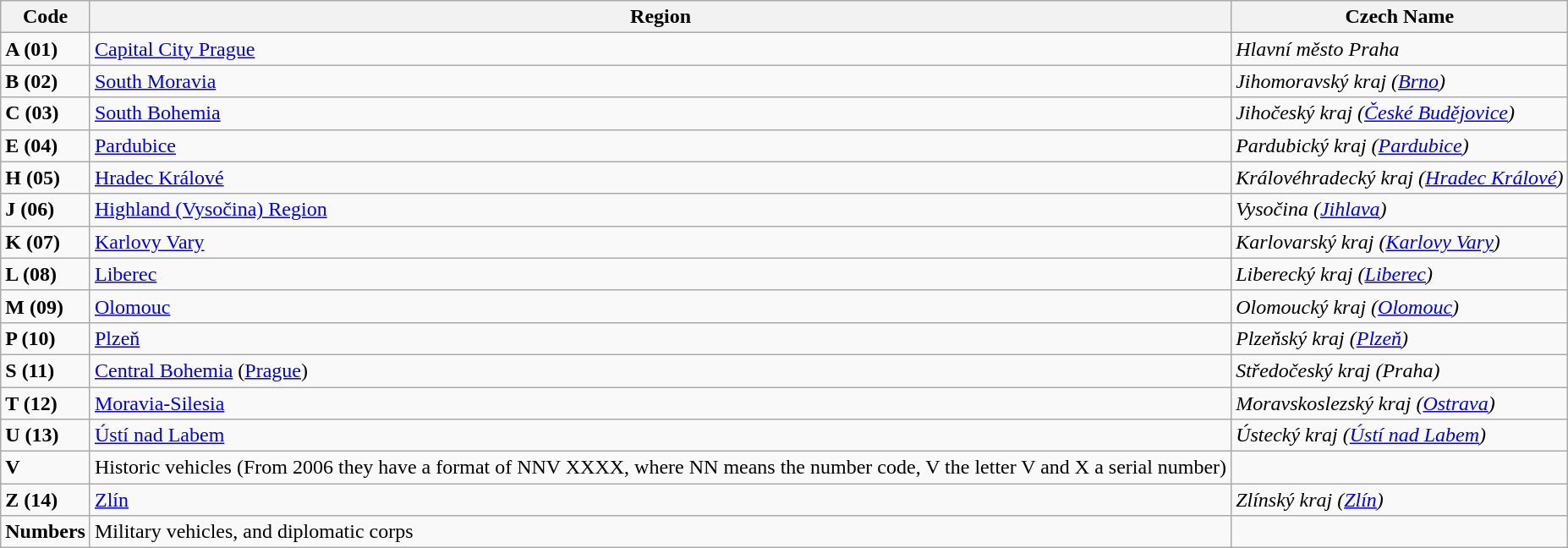<table class="wikitable">
<tr>
<th>Code</th>
<th>Region</th>
<th>Czech Name</th>
</tr>
<tr>
<td><strong>A (01)</strong></td>
<td><a href='#'>Capital City Prague</a></td>
<td><em>Hlavní město Praha</em></td>
</tr>
<tr>
<td><strong>B (02)</strong></td>
<td><a href='#'>South Moravia</a></td>
<td><em>Jihomoravský kraj (<a href='#'>Brno</a>)</em></td>
</tr>
<tr>
<td><strong>C (03)</strong></td>
<td><a href='#'>South Bohemia</a></td>
<td><em>Jihočeský kraj (<a href='#'>České Budějovice</a>)</em></td>
</tr>
<tr>
<td><strong>E (04)</strong></td>
<td><a href='#'>Pardubice</a></td>
<td><em>Pardubický kraj (<a href='#'>Pardubice</a>)</em></td>
</tr>
<tr>
<td><strong>H (05)</strong></td>
<td><a href='#'>Hradec Králové</a></td>
<td><em>Královéhradecký kraj (<a href='#'>Hradec Králové</a>)</em></td>
</tr>
<tr>
<td><strong>J (06)</strong></td>
<td><a href='#'>Highland (Vysočina) Region</a></td>
<td><em>Vysočina (<a href='#'>Jihlava</a>)</em></td>
</tr>
<tr>
<td><strong>K (07)</strong></td>
<td><a href='#'>Karlovy Vary</a></td>
<td><em>Karlovarský kraj (<a href='#'>Karlovy Vary</a>)</em></td>
</tr>
<tr>
<td><strong>L (08)</strong></td>
<td><a href='#'>Liberec</a></td>
<td><em>Liberecký kraj (<a href='#'>Liberec</a>)</em></td>
</tr>
<tr>
<td><strong>M (09)</strong></td>
<td><a href='#'>Olomouc</a></td>
<td><em>Olomoucký kraj (<a href='#'>Olomouc</a>)</em></td>
</tr>
<tr>
<td><strong>P (10)</strong></td>
<td><a href='#'>Plzeň</a></td>
<td><em>Plzeňský kraj (<a href='#'>Plzeň</a>)</em></td>
</tr>
<tr>
<td><strong>S (11)</strong></td>
<td><a href='#'>Central Bohemia</a> (<a href='#'>Prague</a>)</td>
<td><em>Středočeský kraj (Praha)</em></td>
</tr>
<tr>
<td><strong>T (12)</strong></td>
<td><a href='#'>Moravia-Silesia</a></td>
<td><em>Moravskoslezský kraj (<a href='#'>Ostrava</a>)</em></td>
</tr>
<tr>
<td><strong>U (13)</strong></td>
<td><a href='#'>Ústí nad Labem</a></td>
<td><em>Ústecký kraj (<a href='#'>Ústí nad Labem</a>)</em></td>
</tr>
<tr>
<td><strong>V</strong></td>
<td>Historic vehicles (From 2006 they have a format of NNV XXXX, where NN means the number code, V the letter V and X a serial number)</td>
<td></td>
</tr>
<tr>
<td><strong>Z (14)</strong></td>
<td><a href='#'>Zlín</a></td>
<td><em>Zlínský kraj (<a href='#'>Zlín</a>)</em></td>
</tr>
<tr>
<td><strong>Numbers</strong></td>
<td>Military vehicles, and diplomatic corps</td>
<td></td>
</tr>
</table>
